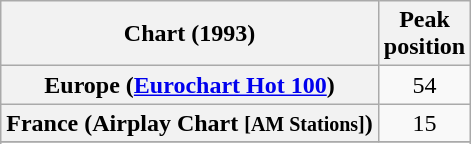<table class="wikitable sortable plainrowheaders">
<tr>
<th>Chart (1993)</th>
<th>Peak<br>position</th>
</tr>
<tr>
<th scope="row">Europe (<a href='#'>Eurochart Hot 100</a>)</th>
<td align="center">54</td>
</tr>
<tr>
<th scope="row">France (Airplay Chart <small>[AM Stations]</small>)</th>
<td align="center">15</td>
</tr>
<tr>
</tr>
<tr>
</tr>
</table>
